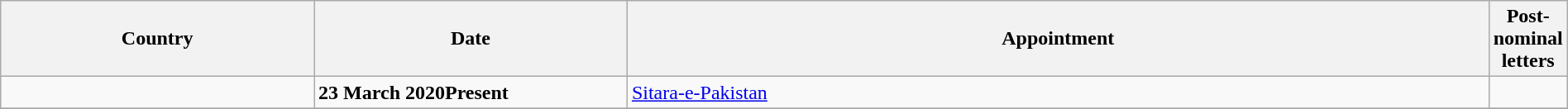<table class="wikitable" style="width:100%;">
<tr>
<th style="width:20%;">Country</th>
<th style="width:20%;">Date</th>
<th style="width:55%;">Appointment</th>
<th style="width:5%;">Post-nominal letters</th>
</tr>
<tr>
<td></td>
<td><strong>23 March 2020Present</strong></td>
<td><a href='#'>Sitara-e-Pakistan</a></td>
<td></td>
</tr>
<tr>
</tr>
</table>
